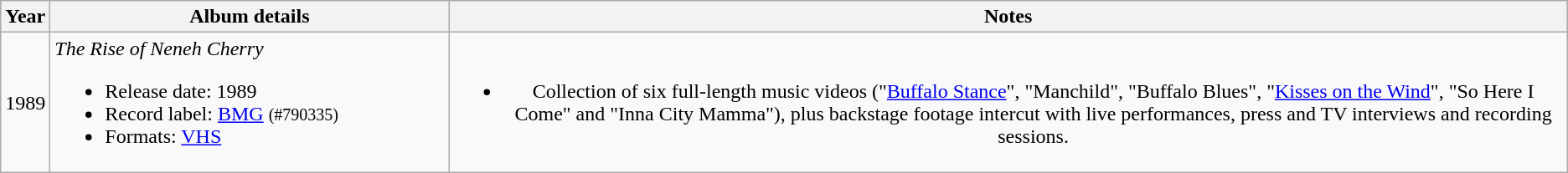<table class="wikitable" style="text-align:center;">
<tr>
<th width="1">Year</th>
<th width="310">Album details</th>
<th>Notes</th>
</tr>
<tr>
<td>1989</td>
<td align="left"><em>The Rise of Neneh Cherry</em><br><ul><li>Release date: 1989</li><li>Record label: <a href='#'>BMG</a> <small>(#790335)</small></li><li>Formats: <a href='#'>VHS</a></li></ul></td>
<td><br><ul><li>Collection of six full-length music videos ("<a href='#'>Buffalo Stance</a>", "Manchild", "Buffalo Blues", "<a href='#'>Kisses on the Wind</a>", "So Here I Come" and "Inna City Mamma"), plus backstage footage intercut with live performances, press and TV interviews and recording sessions.</li></ul></td>
</tr>
</table>
